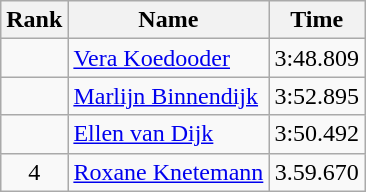<table class="wikitable sortable" style="text-align:center">
<tr>
<th>Rank</th>
<th>Name</th>
<th>Time</th>
</tr>
<tr>
<td></td>
<td align=left><a href='#'>Vera Koedooder</a></td>
<td>3:48.809</td>
</tr>
<tr>
<td></td>
<td align=left><a href='#'>Marlijn Binnendijk</a></td>
<td>3:52.895</td>
</tr>
<tr>
<td></td>
<td align=left><a href='#'>Ellen van Dijk</a></td>
<td>3:50.492</td>
</tr>
<tr>
<td>4</td>
<td align=left><a href='#'>Roxane Knetemann</a></td>
<td>3.59.670</td>
</tr>
</table>
